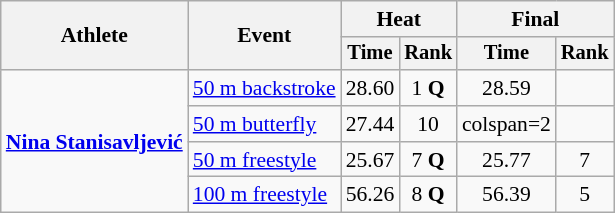<table class=wikitable style="font-size:90%">
<tr>
<th rowspan="2">Athlete</th>
<th rowspan="2">Event</th>
<th colspan="2">Heat</th>
<th colspan="2">Final</th>
</tr>
<tr style="font-size:95%">
<th>Time</th>
<th>Rank</th>
<th>Time</th>
<th>Rank</th>
</tr>
<tr align=center>
<td align=left rowspan=4><strong><a href='#'>Nina Stanisavljević</a></strong></td>
<td align=left><a href='#'>50 m backstroke</a></td>
<td>28.60</td>
<td>1 <strong>Q</strong></td>
<td>28.59</td>
<td></td>
</tr>
<tr align=center>
<td align=left><a href='#'>50 m butterfly</a></td>
<td>27.44</td>
<td>10</td>
<td>colspan=2 </td>
</tr>
<tr align=center>
<td align=left><a href='#'>50 m freestyle</a></td>
<td>25.67</td>
<td>7 <strong>Q</strong></td>
<td>25.77</td>
<td>7</td>
</tr>
<tr align=center>
<td align=left><a href='#'>100 m freestyle</a></td>
<td>56.26</td>
<td>8 <strong>Q</strong></td>
<td>56.39</td>
<td>5</td>
</tr>
</table>
